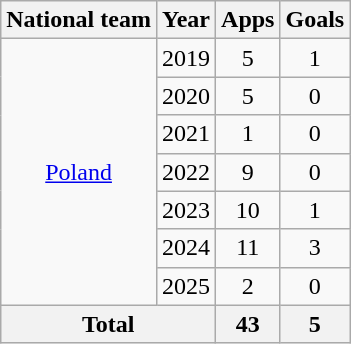<table class="wikitable" style="text-align:center">
<tr>
<th>National team</th>
<th>Year</th>
<th>Apps</th>
<th>Goals</th>
</tr>
<tr>
<td rowspan="7"><a href='#'>Poland</a></td>
<td>2019</td>
<td>5</td>
<td>1</td>
</tr>
<tr>
<td>2020</td>
<td>5</td>
<td>0</td>
</tr>
<tr>
<td>2021</td>
<td>1</td>
<td>0</td>
</tr>
<tr>
<td>2022</td>
<td>9</td>
<td>0</td>
</tr>
<tr>
<td>2023</td>
<td>10</td>
<td>1</td>
</tr>
<tr>
<td>2024</td>
<td>11</td>
<td>3</td>
</tr>
<tr>
<td>2025</td>
<td>2</td>
<td>0</td>
</tr>
<tr>
<th colspan="2">Total</th>
<th>43</th>
<th>5</th>
</tr>
</table>
